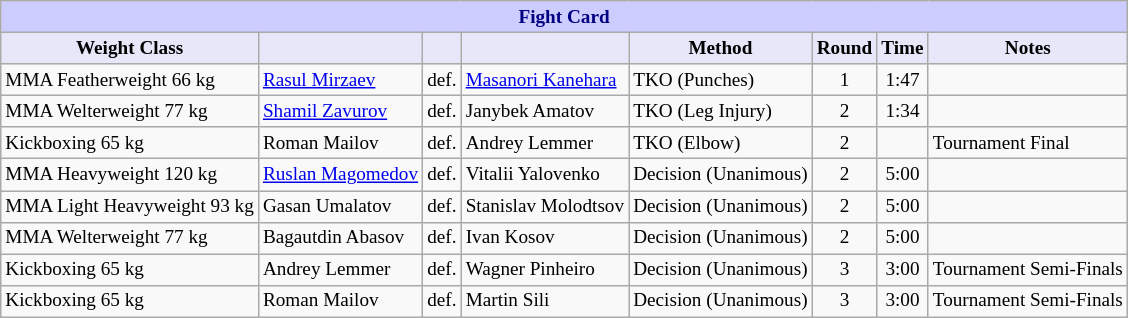<table class="wikitable" style="font-size: 80%;">
<tr>
<th colspan="8" style="background-color: #ccf; color: #000080; text-align: center;"><strong>Fight Card</strong></th>
</tr>
<tr>
<th colspan="1" style="background-color: #E6E8FA; color: #000000; text-align: center;">Weight Class</th>
<th colspan="1" style="background-color: #E6E8FA; color: #000000; text-align: center;"></th>
<th colspan="1" style="background-color: #E6E8FA; color: #000000; text-align: center;"></th>
<th colspan="1" style="background-color: #E6E8FA; color: #000000; text-align: center;"></th>
<th colspan="1" style="background-color: #E6E8FA; color: #000000; text-align: center;">Method</th>
<th colspan="1" style="background-color: #E6E8FA; color: #000000; text-align: center;">Round</th>
<th colspan="1" style="background-color: #E6E8FA; color: #000000; text-align: center;">Time</th>
<th colspan="1" style="background-color: #E6E8FA; color: #000000; text-align: center;">Notes</th>
</tr>
<tr>
<td>MMA Featherweight 66 kg</td>
<td> <a href='#'>Rasul Mirzaev</a></td>
<td>def.</td>
<td> <a href='#'>Masanori Kanehara</a></td>
<td>TKO (Punches)</td>
<td align=center>1</td>
<td align=center>1:47</td>
<td></td>
</tr>
<tr>
<td>MMA Welterweight 77 kg</td>
<td> <a href='#'>Shamil Zavurov</a></td>
<td>def.</td>
<td> Janybek Amatov</td>
<td>TKO (Leg Injury)</td>
<td align=center>2</td>
<td align=center>1:34</td>
<td></td>
</tr>
<tr>
<td>Kickboxing 65 kg</td>
<td> Roman Mailov</td>
<td>def.</td>
<td> Andrey Lemmer</td>
<td>TKO (Elbow)</td>
<td align=center>2</td>
<td align=center></td>
<td>Tournament Final</td>
</tr>
<tr>
<td>MMA Heavyweight 120 kg</td>
<td> <a href='#'>Ruslan Magomedov</a></td>
<td>def.</td>
<td> Vitalii Yalovenko</td>
<td>Decision (Unanimous)</td>
<td align=center>2</td>
<td align=center>5:00</td>
<td></td>
</tr>
<tr>
<td>MMA Light Heavyweight 93 kg</td>
<td> Gasan Umalatov</td>
<td>def.</td>
<td> Stanislav Molodtsov</td>
<td>Decision (Unanimous)</td>
<td align=center>2</td>
<td align=center>5:00</td>
<td></td>
</tr>
<tr>
<td>MMA Welterweight 77 kg</td>
<td> Bagautdin Abasov</td>
<td>def.</td>
<td> Ivan Kosov</td>
<td>Decision (Unanimous)</td>
<td align=center>2</td>
<td align=center>5:00</td>
<td></td>
</tr>
<tr>
<td>Kickboxing 65 kg</td>
<td> Andrey Lemmer</td>
<td>def.</td>
<td> Wagner Pinheiro</td>
<td>Decision (Unanimous)</td>
<td align=center>3</td>
<td align=center>3:00</td>
<td>Tournament Semi-Finals</td>
</tr>
<tr>
<td>Kickboxing 65 kg</td>
<td> Roman Mailov</td>
<td>def.</td>
<td> Martin Sili</td>
<td>Decision (Unanimous)</td>
<td align=center>3</td>
<td align=center>3:00</td>
<td>Tournament Semi-Finals</td>
</tr>
</table>
